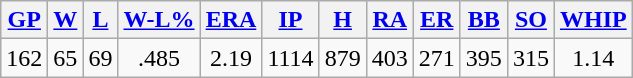<table class="wikitable">
<tr>
<th><a href='#'>GP</a></th>
<th><a href='#'>W</a></th>
<th><a href='#'>L</a></th>
<th><a href='#'>W-L%</a></th>
<th><a href='#'>ERA</a></th>
<th><a href='#'>IP</a></th>
<th><a href='#'>H</a></th>
<th><a href='#'>RA</a></th>
<th><a href='#'>ER</a></th>
<th><a href='#'>BB</a></th>
<th><a href='#'>SO</a></th>
<th><a href='#'>WHIP</a></th>
</tr>
<tr align=center>
<td>162</td>
<td>65</td>
<td>69</td>
<td>.485</td>
<td>2.19</td>
<td>1114</td>
<td>879</td>
<td>403</td>
<td>271</td>
<td>395</td>
<td>315</td>
<td>1.14</td>
</tr>
</table>
